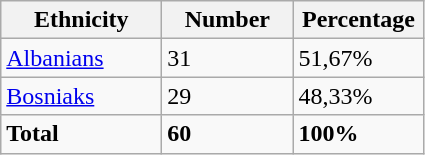<table class="wikitable">
<tr>
<th width="100px">Ethnicity</th>
<th width="80px">Number</th>
<th width="80px">Percentage</th>
</tr>
<tr>
<td><a href='#'>Albanians</a></td>
<td>31</td>
<td>51,67%</td>
</tr>
<tr>
<td><a href='#'>Bosniaks</a></td>
<td>29</td>
<td>48,33%</td>
</tr>
<tr>
<td><strong>Total</strong></td>
<td><strong>60</strong></td>
<td><strong>100%</strong></td>
</tr>
</table>
